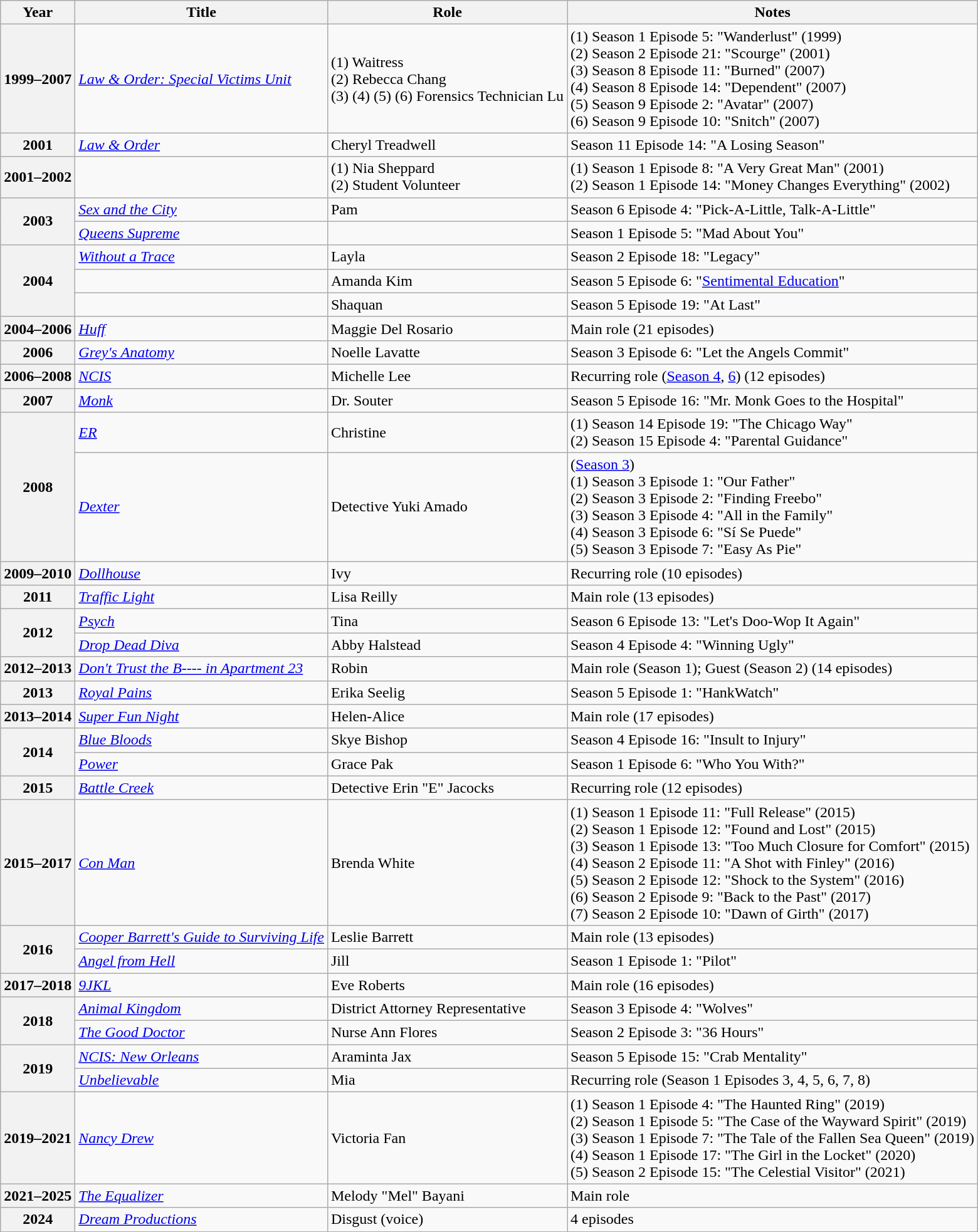<table class="wikitable plainrowheaders sortable">
<tr>
<th scope="col">Year</th>
<th scope="col">Title</th>
<th scope="col">Role</th>
<th scope="col" class="unsortable">Notes</th>
</tr>
<tr>
<th scope="row">1999–2007</th>
<td><em><a href='#'>Law & Order: Special Victims Unit</a></em></td>
<td>(1) Waitress<br>(2) Rebecca Chang<br>(3) (4) (5) (6) Forensics Technician Lu</td>
<td>(1) Season 1 Episode 5: "Wanderlust" (1999)<br>(2) Season 2 Episode 21: "Scourge" (2001)<br>(3) Season 8 Episode 11: "Burned" (2007)<br>(4) Season 8 Episode 14: "Dependent" (2007)<br>(5) Season 9 Episode 2: "Avatar" (2007)<br>(6) Season 9 Episode 10: "Snitch" (2007)</td>
</tr>
<tr>
<th scope="row">2001</th>
<td><em><a href='#'>Law & Order</a></em></td>
<td>Cheryl Treadwell</td>
<td>Season 11 Episode 14: "A Losing Season"</td>
</tr>
<tr>
<th scope="row">2001–2002</th>
<td><em></em></td>
<td>(1) Nia Sheppard<br>(2) Student Volunteer</td>
<td>(1) Season 1 Episode 8: "A Very Great Man" (2001)<br>(2) Season 1 Episode 14: "Money Changes Everything" (2002)</td>
</tr>
<tr>
<th scope="row" rowspan="2">2003</th>
<td><em><a href='#'>Sex and the City</a></em></td>
<td>Pam</td>
<td>Season 6 Episode 4: "Pick-A-Little, Talk-A-Little"</td>
</tr>
<tr>
<td><em><a href='#'>Queens Supreme</a></em></td>
<td></td>
<td>Season 1 Episode 5: "Mad About You"</td>
</tr>
<tr>
<th scope="row" rowspan="3">2004</th>
<td><em><a href='#'>Without a Trace</a></em></td>
<td>Layla</td>
<td>Season 2 Episode 18: "Legacy"</td>
</tr>
<tr>
<td><em></em></td>
<td>Amanda Kim</td>
<td>Season 5 Episode 6: "<a href='#'>Sentimental Education</a>"</td>
</tr>
<tr>
<td><em></em></td>
<td>Shaquan</td>
<td>Season 5 Episode 19: "At Last"</td>
</tr>
<tr>
<th scope="row">2004–2006</th>
<td><em><a href='#'>Huff</a></em></td>
<td>Maggie Del Rosario</td>
<td>Main role (21 episodes)</td>
</tr>
<tr>
<th scope="row">2006</th>
<td><em><a href='#'>Grey's Anatomy</a></em></td>
<td>Noelle Lavatte</td>
<td>Season 3 Episode 6: "Let the Angels Commit"</td>
</tr>
<tr>
<th scope="row">2006–2008</th>
<td><em><a href='#'>NCIS</a></em></td>
<td>Michelle Lee</td>
<td>Recurring role (<a href='#'>Season 4</a>, <a href='#'>6</a>) (12 episodes)</td>
</tr>
<tr>
<th scope="row">2007</th>
<td><em><a href='#'>Monk</a></em></td>
<td>Dr. Souter</td>
<td>Season 5 Episode 16: "Mr. Monk Goes to the Hospital"</td>
</tr>
<tr>
<th scope="row" rowspan="2">2008</th>
<td><em><a href='#'>ER</a></em></td>
<td>Christine</td>
<td>(1) Season 14 Episode 19: "The Chicago Way"<br>(2) Season 15 Episode 4: "Parental Guidance"</td>
</tr>
<tr>
<td><em><a href='#'>Dexter</a></em></td>
<td>Detective Yuki Amado</td>
<td>(<a href='#'>Season 3</a>)<br>(1) Season 3 Episode 1: "Our Father"<br>(2) Season 3 Episode 2: "Finding Freebo"<br>(3) Season 3 Episode 4: "All in the Family"<br>(4) Season 3 Episode 6: "Sí Se Puede"<br>(5) Season 3 Episode 7: "Easy As Pie"</td>
</tr>
<tr>
<th scope="row">2009–2010</th>
<td><em><a href='#'>Dollhouse</a></em></td>
<td>Ivy</td>
<td>Recurring role (10 episodes)</td>
</tr>
<tr>
<th scope="row">2011</th>
<td><em><a href='#'>Traffic Light</a></em></td>
<td>Lisa Reilly</td>
<td>Main role (13 episodes)</td>
</tr>
<tr>
<th scope="row" rowspan="2">2012</th>
<td><em><a href='#'>Psych</a></em></td>
<td>Tina</td>
<td>Season 6 Episode 13: "Let's Doo-Wop It Again"</td>
</tr>
<tr>
<td><em><a href='#'>Drop Dead Diva</a></em></td>
<td>Abby Halstead</td>
<td>Season 4 Episode 4: "Winning Ugly"</td>
</tr>
<tr>
<th scope="row">2012–2013</th>
<td><em><a href='#'>Don't Trust the B---- in Apartment 23</a></em></td>
<td>Robin</td>
<td>Main role (Season 1); Guest (Season 2) (14 episodes)</td>
</tr>
<tr>
<th scope="row">2013</th>
<td><em><a href='#'>Royal Pains</a></em></td>
<td>Erika Seelig</td>
<td>Season 5 Episode 1: "HankWatch"</td>
</tr>
<tr>
<th scope="row">2013–2014</th>
<td><em><a href='#'>Super Fun Night</a></em></td>
<td>Helen-Alice</td>
<td>Main role (17 episodes)</td>
</tr>
<tr>
<th scope="row" rowspan="2">2014</th>
<td><em><a href='#'>Blue Bloods</a></em></td>
<td>Skye Bishop</td>
<td>Season 4 Episode 16: "Insult to Injury"</td>
</tr>
<tr>
<td><em><a href='#'>Power</a></em></td>
<td>Grace Pak</td>
<td>Season 1 Episode 6: "Who You With?"</td>
</tr>
<tr>
<th scope="row">2015</th>
<td><em><a href='#'>Battle Creek</a></em></td>
<td>Detective Erin "E" Jacocks</td>
<td>Recurring role (12 episodes)</td>
</tr>
<tr>
<th scope="row">2015–2017</th>
<td><em><a href='#'>Con Man</a></em></td>
<td>Brenda White</td>
<td>(1) Season 1 Episode 11: "Full Release" (2015)<br>(2) Season 1 Episode 12: "Found and Lost" (2015)<br>(3) Season 1 Episode 13: "Too Much Closure for Comfort" (2015)<br>(4) Season 2 Episode 11: "A Shot with Finley" (2016)<br>(5) Season 2 Episode 12: "Shock to the System" (2016)<br>(6) Season 2 Episode 9: "Back to the Past" (2017)<br>(7) Season 2 Episode 10: "Dawn of Girth" (2017)</td>
</tr>
<tr>
<th scope="row" rowspan="2">2016</th>
<td><em><a href='#'>Cooper Barrett's Guide to Surviving Life</a></em></td>
<td>Leslie Barrett</td>
<td>Main role (13 episodes)</td>
</tr>
<tr>
<td><em><a href='#'>Angel from Hell</a></em></td>
<td>Jill</td>
<td>Season 1 Episode 1: "Pilot"</td>
</tr>
<tr>
<th scope="row">2017–2018</th>
<td><em><a href='#'>9JKL</a></em></td>
<td>Eve Roberts</td>
<td>Main role (16 episodes)</td>
</tr>
<tr>
<th scope="row" rowspan="2">2018</th>
<td><em><a href='#'>Animal Kingdom</a></em></td>
<td>District Attorney Representative</td>
<td>Season 3 Episode 4: "Wolves"</td>
</tr>
<tr>
<td><em><a href='#'>The Good Doctor</a></em></td>
<td>Nurse Ann Flores</td>
<td>Season 2 Episode 3: "36 Hours"</td>
</tr>
<tr>
<th scope="row" rowspan="2">2019</th>
<td><em><a href='#'>NCIS: New Orleans</a></em></td>
<td>Araminta Jax</td>
<td>Season 5 Episode 15: "Crab Mentality"</td>
</tr>
<tr>
<td><em><a href='#'>Unbelievable</a></em></td>
<td>Mia</td>
<td>Recurring role (Season 1 Episodes 3, 4, 5, 6, 7, 8)</td>
</tr>
<tr>
<th scope="row">2019–2021</th>
<td><em><a href='#'>Nancy Drew</a></em></td>
<td>Victoria Fan</td>
<td>(1) Season 1 Episode 4: "The Haunted Ring" (2019)<br>(2) Season 1 Episode 5: "The Case of the Wayward Spirit" (2019)<br>(3) Season 1 Episode 7: "The Tale of the Fallen Sea Queen" (2019)<br>(4) Season 1 Episode 17: "The Girl in the Locket" (2020)<br>(5) Season 2 Episode 15: "The Celestial Visitor" (2021)</td>
</tr>
<tr>
<th scope="row">2021–2025</th>
<td><em><a href='#'>The Equalizer</a></em></td>
<td>Melody "Mel" Bayani</td>
<td>Main role</td>
</tr>
<tr>
<th scope="row">2024</th>
<td><em><a href='#'>Dream Productions</a></em></td>
<td>Disgust (voice)</td>
<td>4 episodes</td>
</tr>
</table>
